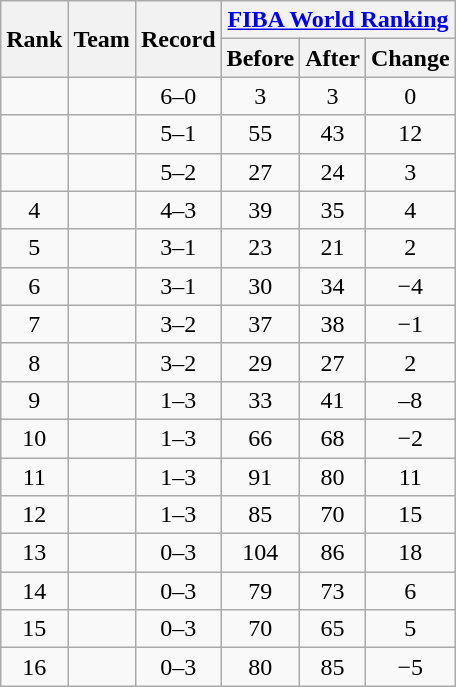<table class="wikitable" style="text-align: center;">
<tr>
<th rowspan="2">Rank</th>
<th rowspan="2">Team</th>
<th rowspan="2">Record</th>
<th colspan="3"><a href='#'>FIBA World Ranking</a></th>
</tr>
<tr>
<th>Before</th>
<th>After</th>
<th>Change</th>
</tr>
<tr>
<td></td>
<td align="left"></td>
<td>6–0</td>
<td>3</td>
<td>3</td>
<td>0</td>
</tr>
<tr>
<td></td>
<td align="left"></td>
<td>5–1</td>
<td>55</td>
<td>43</td>
<td>12</td>
</tr>
<tr>
<td></td>
<td align="left"></td>
<td>5–2</td>
<td>27</td>
<td>24</td>
<td>3</td>
</tr>
<tr>
<td>4</td>
<td align="left"></td>
<td>4–3</td>
<td>39</td>
<td>35</td>
<td>4</td>
</tr>
<tr>
<td>5</td>
<td align="left"></td>
<td>3–1</td>
<td>23</td>
<td>21</td>
<td>2</td>
</tr>
<tr>
<td>6</td>
<td align="left"></td>
<td>3–1</td>
<td>30</td>
<td>34</td>
<td>−4</td>
</tr>
<tr>
<td>7</td>
<td align="left"></td>
<td>3–2</td>
<td>37</td>
<td>38</td>
<td>−1</td>
</tr>
<tr>
<td>8</td>
<td align="left"></td>
<td>3–2</td>
<td>29</td>
<td>27</td>
<td>2</td>
</tr>
<tr>
<td>9</td>
<td align="left"></td>
<td>1–3</td>
<td>33</td>
<td>41</td>
<td>–8</td>
</tr>
<tr>
<td>10</td>
<td align="left"></td>
<td>1–3</td>
<td>66</td>
<td>68</td>
<td>−2</td>
</tr>
<tr>
<td>11</td>
<td align="left"></td>
<td>1–3</td>
<td>91</td>
<td>80</td>
<td>11</td>
</tr>
<tr>
<td>12</td>
<td align="left"></td>
<td>1–3</td>
<td>85</td>
<td>70</td>
<td>15</td>
</tr>
<tr>
<td>13</td>
<td align="left"></td>
<td>0–3</td>
<td>104</td>
<td>86</td>
<td>18</td>
</tr>
<tr>
<td>14</td>
<td align="left"></td>
<td>0–3</td>
<td>79</td>
<td>73</td>
<td>6</td>
</tr>
<tr>
<td>15</td>
<td align="left"></td>
<td>0–3</td>
<td>70</td>
<td>65</td>
<td>5</td>
</tr>
<tr>
<td>16</td>
<td align="left"></td>
<td>0–3</td>
<td>80</td>
<td>85</td>
<td>−5</td>
</tr>
</table>
